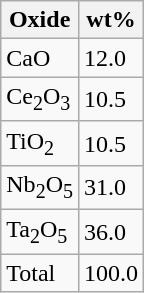<table class="wikitable">
<tr>
<th>Oxide</th>
<th>wt%</th>
</tr>
<tr>
<td>CaO</td>
<td>12.0</td>
</tr>
<tr>
<td>Ce<sub>2</sub>O<sub>3</sub></td>
<td>10.5</td>
</tr>
<tr>
<td>TiO<sub>2</sub></td>
<td>10.5</td>
</tr>
<tr>
<td>Nb<sub>2</sub>O<sub>5 </sub></td>
<td>31.0</td>
</tr>
<tr>
<td>Ta<sub>2</sub>O<sub>5</sub></td>
<td>36.0</td>
</tr>
<tr>
<td>Total</td>
<td>100.0</td>
</tr>
</table>
